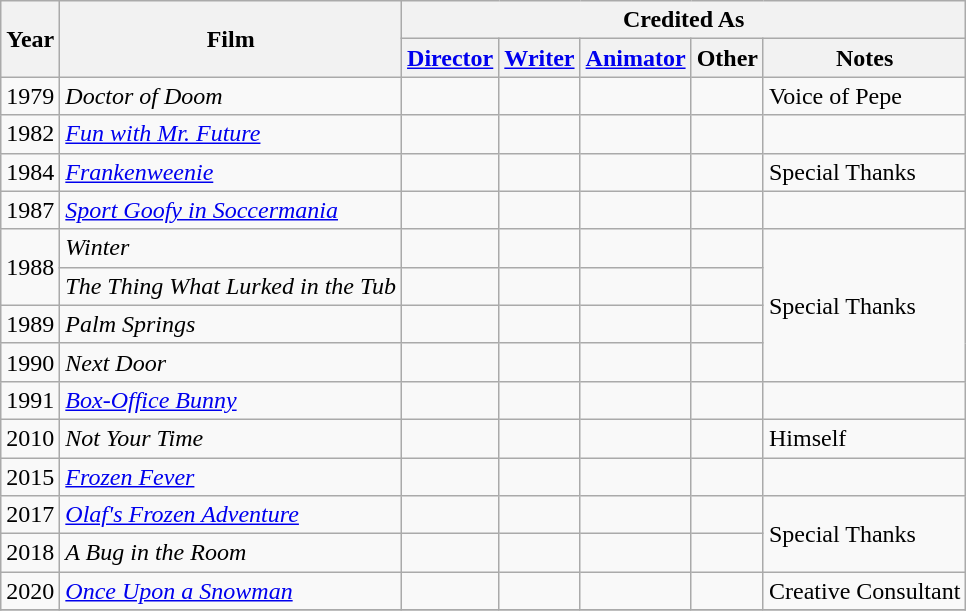<table class="wikitable">
<tr>
<th rowspan="2">Year</th>
<th rowspan="2">Film</th>
<th colspan="7">Credited As</th>
</tr>
<tr>
<th><a href='#'>Director</a></th>
<th><a href='#'>Writer</a></th>
<th><a href='#'>Animator</a></th>
<th>Other</th>
<th>Notes</th>
</tr>
<tr>
<td>1979</td>
<td><em>Doctor of Doom</em></td>
<td></td>
<td></td>
<td></td>
<td></td>
<td>Voice of Pepe</td>
</tr>
<tr>
<td>1982</td>
<td><em><a href='#'>Fun with Mr. Future</a></em></td>
<td></td>
<td></td>
<td></td>
<td></td>
<td></td>
</tr>
<tr>
<td>1984</td>
<td><em><a href='#'>Frankenweenie</a></em></td>
<td></td>
<td></td>
<td></td>
<td></td>
<td>Special Thanks</td>
</tr>
<tr>
<td>1987</td>
<td><em><a href='#'>Sport Goofy in Soccermania</a></em></td>
<td></td>
<td></td>
<td></td>
<td></td>
<td></td>
</tr>
<tr>
<td rowspan=2>1988</td>
<td><em>Winter</em></td>
<td></td>
<td></td>
<td></td>
<td></td>
<td rowspan=4>Special Thanks</td>
</tr>
<tr>
<td><em>The Thing What Lurked in the Tub</em></td>
<td></td>
<td></td>
<td></td>
<td></td>
</tr>
<tr>
<td>1989</td>
<td><em>Palm Springs</em></td>
<td></td>
<td></td>
<td></td>
<td></td>
</tr>
<tr>
<td>1990</td>
<td><em>Next Door</em></td>
<td></td>
<td></td>
<td></td>
<td></td>
</tr>
<tr>
<td>1991</td>
<td><em><a href='#'>Box-Office Bunny</a></em></td>
<td></td>
<td></td>
<td></td>
<td></td>
<td></td>
</tr>
<tr>
<td>2010</td>
<td><em>Not Your Time</em></td>
<td></td>
<td></td>
<td></td>
<td></td>
<td>Himself</td>
</tr>
<tr>
<td>2015</td>
<td><em><a href='#'>Frozen Fever</a></em></td>
<td></td>
<td></td>
<td></td>
<td></td>
<td></td>
</tr>
<tr>
<td>2017</td>
<td><em><a href='#'>Olaf's Frozen Adventure</a></em></td>
<td></td>
<td></td>
<td></td>
<td></td>
<td rowspan=2>Special Thanks</td>
</tr>
<tr>
<td>2018</td>
<td><em>A Bug in the Room</em></td>
<td></td>
<td></td>
<td></td>
<td></td>
</tr>
<tr>
<td>2020</td>
<td><em><a href='#'>Once Upon a Snowman</a></em></td>
<td></td>
<td></td>
<td></td>
<td></td>
<td>Creative Consultant</td>
</tr>
<tr>
</tr>
</table>
